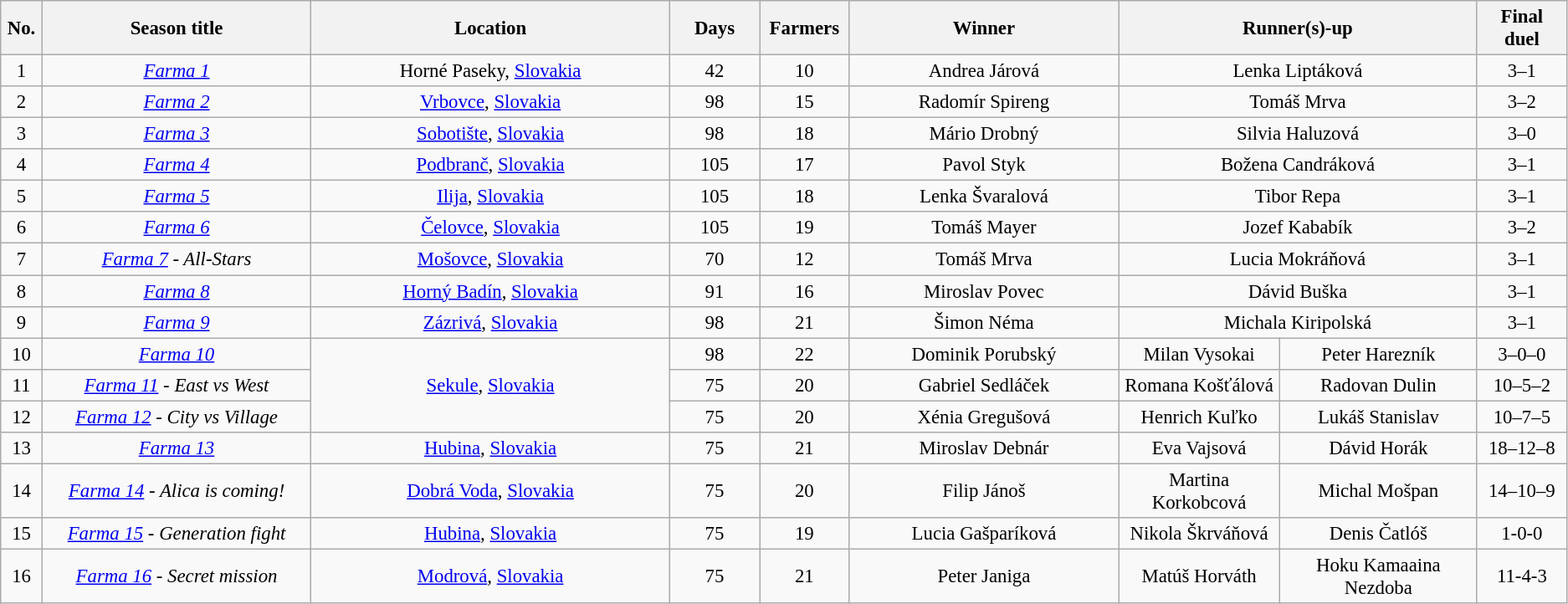<table class="wikitable" style="font-size:95%; text-align:center">
<tr>
<th style="width:2%;">No.</th>
<th style="width:15%;">Season title</th>
<th style="width:20%;">Location</th>
<th style="width:5%;">Days</th>
<th style="width:5%;">Farmers</th>
<th style="width:15%;">Winner</th>
<th style="width:20%";" colspan="2">Runner(s)-up</th>
<th style="width:5%;" style=white-space:nowrap>Final duel</th>
</tr>
<tr>
<td>1</td>
<td><em><a href='#'>Farma 1</a></em></td>
<td>Horné Paseky, <a href='#'>Slovakia</a></td>
<td>42</td>
<td>10</td>
<td>Andrea Járová</td>
<td colspan="2">Lenka Liptáková</td>
<td>3–1</td>
</tr>
<tr>
<td>2</td>
<td><em><a href='#'>Farma 2</a></em></td>
<td><a href='#'>Vrbovce</a>, <a href='#'>Slovakia</a></td>
<td>98</td>
<td>15</td>
<td>Radomír Spireng</td>
<td colspan="2">Tomáš Mrva</td>
<td>3–2</td>
</tr>
<tr>
<td>3</td>
<td><em><a href='#'>Farma 3</a></em></td>
<td><a href='#'>Sobotište</a>, <a href='#'>Slovakia</a></td>
<td>98</td>
<td>18</td>
<td>Mário Drobný</td>
<td colspan="2">Silvia Haluzová</td>
<td>3–0</td>
</tr>
<tr>
<td>4</td>
<td><em><a href='#'>Farma 4</a></em></td>
<td><a href='#'>Podbranč</a>, <a href='#'>Slovakia</a></td>
<td>105</td>
<td>17</td>
<td>Pavol Styk</td>
<td colspan="2">Božena Candráková</td>
<td>3–1</td>
</tr>
<tr>
<td>5</td>
<td><em><a href='#'>Farma 5</a></em></td>
<td><a href='#'>Ilija</a>, <a href='#'>Slovakia</a></td>
<td>105</td>
<td>18</td>
<td>Lenka Švaralová</td>
<td colspan="2">Tibor Repa</td>
<td>3–1</td>
</tr>
<tr>
<td>6</td>
<td><em><a href='#'>Farma 6</a></em></td>
<td><a href='#'>Čelovce</a>, <a href='#'>Slovakia</a></td>
<td>105</td>
<td>19</td>
<td>Tomáš Mayer</td>
<td colspan="2">Jozef Kababík</td>
<td>3–2</td>
</tr>
<tr>
<td>7</td>
<td><em><a href='#'>Farma 7</a> - All-Stars</em></td>
<td><a href='#'>Mošovce</a>, <a href='#'>Slovakia</a></td>
<td>70</td>
<td>12</td>
<td>Tomáš Mrva</td>
<td colspan="2">Lucia Mokráňová</td>
<td>3–1</td>
</tr>
<tr>
<td>8</td>
<td><em><a href='#'>Farma 8</a></em></td>
<td><a href='#'>Horný Badín</a>, <a href='#'>Slovakia</a></td>
<td>91</td>
<td>16</td>
<td>Miroslav Povec</td>
<td colspan="2">Dávid Buška</td>
<td>3–1</td>
</tr>
<tr>
<td>9</td>
<td><em><a href='#'>Farma 9</a></em></td>
<td><a href='#'>Zázrivá</a>, <a href='#'>Slovakia</a></td>
<td>98</td>
<td>21</td>
<td>Šimon Néma</td>
<td colspan="2">Michala Kiripolská</td>
<td>3–1</td>
</tr>
<tr>
<td>10</td>
<td><em><a href='#'>Farma 10</a></em></td>
<td rowspan="3"><a href='#'>Sekule</a>, <a href='#'>Slovakia</a></td>
<td>98</td>
<td>22</td>
<td>Dominik Porubský</td>
<td>Milan Vysokai</td>
<td>Peter Harezník</td>
<td>3–0–0</td>
</tr>
<tr>
<td>11</td>
<td><em><a href='#'>Farma 11</a> - East vs West</em></td>
<td>75</td>
<td>20</td>
<td>Gabriel Sedláček</td>
<td>Romana Košťálová</td>
<td>Radovan Dulin</td>
<td>10–5–2</td>
</tr>
<tr>
<td>12</td>
<td><em><a href='#'>Farma 12</a> - City vs Village</em></td>
<td>75</td>
<td>20</td>
<td>Xénia Gregušová</td>
<td>Henrich Kuľko</td>
<td>Lukáš Stanislav</td>
<td>10–7–5</td>
</tr>
<tr>
<td>13</td>
<td><em><a href='#'>Farma 13</a></em></td>
<td><a href='#'>Hubina</a>, <a href='#'>Slovakia</a></td>
<td>75</td>
<td>21</td>
<td>Miroslav Debnár</td>
<td>Eva Vajsová</td>
<td>Dávid Horák</td>
<td>18–12–8</td>
</tr>
<tr>
<td>14</td>
<td><em><a href='#'>Farma 14</a> - Alica is coming!</em></td>
<td><a href='#'>Dobrá Voda</a>, <a href='#'>Slovakia</a></td>
<td>75</td>
<td>20</td>
<td>Filip Jánoš</td>
<td>Martina Korkobcová</td>
<td>Michal Mošpan</td>
<td>14–10–9</td>
</tr>
<tr>
<td>15</td>
<td><em><a href='#'>Farma 15</a> - Generation fight</em></td>
<td><a href='#'>Hubina</a>, <a href='#'>Slovakia</a></td>
<td>75</td>
<td>19</td>
<td>Lucia Gašparíková</td>
<td>Nikola Škrváňová</td>
<td>Denis Čatlóš</td>
<td>1-0-0</td>
</tr>
<tr>
<td>16</td>
<td><em><a href='#'>Farma 16</a> - Secret mission</em></td>
<td><a href='#'>Modrová</a>, <a href='#'>Slovakia</a></td>
<td>75</td>
<td>21</td>
<td>Peter Janiga</td>
<td>Matúš Horváth</td>
<td>Hoku Kamaaina Nezdoba</td>
<td>11-4-3</td>
</tr>
</table>
